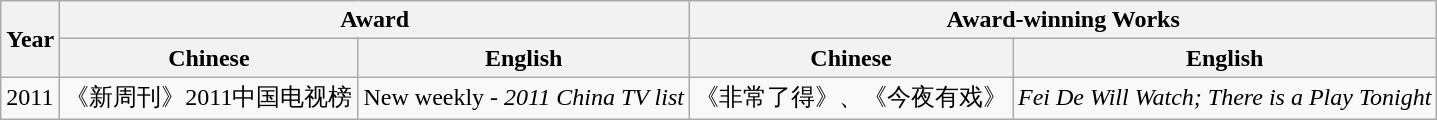<table class="wikitable">
<tr>
<th rowspan="2">Year</th>
<th colspan="2">Award</th>
<th colspan="2">Award-winning Works</th>
</tr>
<tr>
<th>Chinese</th>
<th>English</th>
<th>Chinese</th>
<th>English</th>
</tr>
<tr>
<td>2011</td>
<td>《新周刊》2011中国电视榜</td>
<td>New weekly - <em>2011 China TV list</em></td>
<td>《非常了得》、《今夜有戏》</td>
<td><em>Fei De Will Watch; There is a Play Tonight</em></td>
</tr>
</table>
